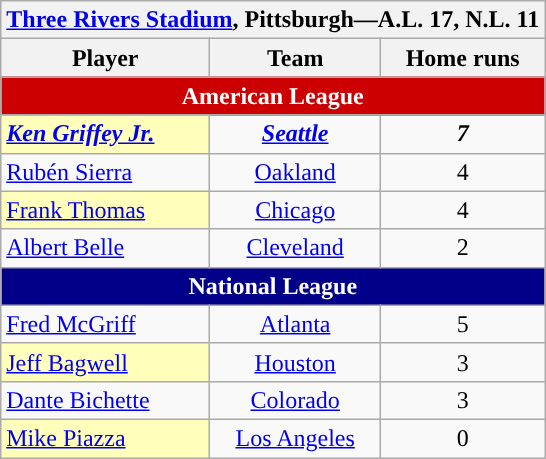<table class="wikitable" style="text-align:right;">
<tr>
<th colspan="3"><a href='#'>Three Rivers Stadium</a>, Pittsburgh—A.L. 17, N.L. 11</th>
</tr>
<tr>
<th>Player</th>
<th>Team</th>
<th>Home runs</th>
</tr>
<tr>
<th colspan="3" style="text-align:center; background:#CC0001; color:#FFFFFF;">American League</th>
</tr>
<tr>
<td align="left" style="background:#ffb"><strong><em><a href='#'>Ken Griffey Jr.</a></em></strong></td>
<td style="text-align:center;"><strong><em><a href='#'>Seattle</a></em></strong></td>
<td style="text-align:center;"><strong><em>7</em></strong></td>
</tr>
<tr>
<td align="left"><a href='#'>Rubén Sierra</a></td>
<td style="text-align:center;"><a href='#'>Oakland</a></td>
<td style="text-align:center;">4</td>
</tr>
<tr>
<td align="left" style="background:#ffb"><a href='#'>Frank Thomas</a></td>
<td style="text-align:center;"><a href='#'>Chicago</a></td>
<td style="text-align:center;">4</td>
</tr>
<tr>
<td align="left"><a href='#'>Albert Belle</a></td>
<td style="text-align:center;"><a href='#'>Cleveland</a></td>
<td style="text-align:center;">2</td>
</tr>
<tr>
<th colspan="3" style="text-align:center; background:#020088; color:#FFFFFF;">National League</th>
</tr>
<tr>
<td align="left"><a href='#'>Fred McGriff</a></td>
<td style="text-align:center;"><a href='#'>Atlanta</a></td>
<td style="text-align:center;">5</td>
</tr>
<tr>
<td align="left" style="background:#ffb"><a href='#'>Jeff Bagwell</a></td>
<td style="text-align:center;"><a href='#'>Houston</a></td>
<td style="text-align:center;">3</td>
</tr>
<tr>
<td align="left"><a href='#'>Dante Bichette</a></td>
<td style="text-align:center;"><a href='#'>Colorado</a></td>
<td style="text-align:center;">3</td>
</tr>
<tr>
<td align="left" style="background:#ffb"><a href='#'>Mike Piazza</a></td>
<td style="text-align:center;"><a href='#'>Los Angeles</a></td>
<td style="text-align:center;">0</td>
</tr>
</table>
